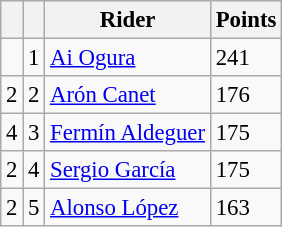<table class="wikitable" style="font-size: 95%;">
<tr>
<th></th>
<th></th>
<th>Rider</th>
<th>Points</th>
</tr>
<tr>
<td></td>
<td align=center>1</td>
<td> <a href='#'>Ai Ogura</a></td>
<td align=left>241</td>
</tr>
<tr>
<td> 2</td>
<td align=center>2</td>
<td> <a href='#'>Arón Canet</a></td>
<td align=left>176</td>
</tr>
<tr>
<td> 4</td>
<td align=center>3</td>
<td> <a href='#'>Fermín Aldeguer</a></td>
<td align=left>175</td>
</tr>
<tr>
<td> 2</td>
<td align=center>4</td>
<td> <a href='#'>Sergio García</a></td>
<td align=left>175</td>
</tr>
<tr>
<td> 2</td>
<td align=center>5</td>
<td> <a href='#'>Alonso López</a></td>
<td align=left>163</td>
</tr>
</table>
